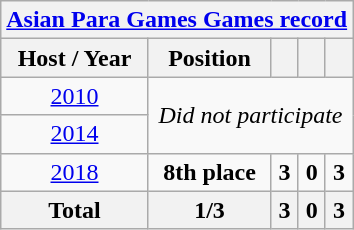<table class="wikitable" style="text-align: center;">
<tr>
<th colspan=9><a href='#'>Asian Para Games Games record</a></th>
</tr>
<tr>
<th>Host / Year</th>
<th>Position</th>
<th></th>
<th></th>
<th></th>
</tr>
<tr>
<td> <a href='#'>2010</a></td>
<td colspan=9 rowspan="2"><em>Did not participate</em></td>
</tr>
<tr>
<td> <a href='#'>2014</a></td>
</tr>
<tr>
<td> <a href='#'>2018</a></td>
<td><strong>8th place</strong></td>
<td><strong>3</strong></td>
<td><strong>0</strong></td>
<td><strong>3</strong></td>
</tr>
<tr>
<th>Total</th>
<th>1/3</th>
<th>3</th>
<th>0</th>
<th>3</th>
</tr>
</table>
